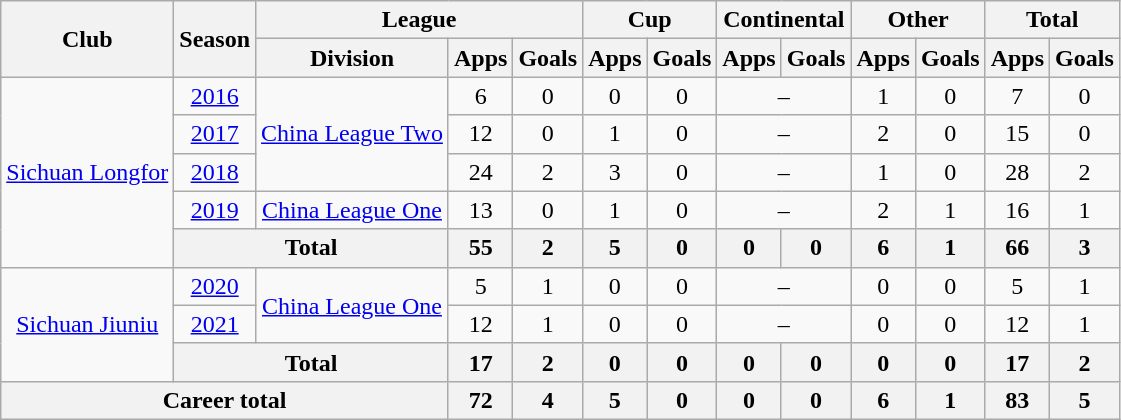<table class="wikitable" style="text-align: center">
<tr>
<th rowspan="2">Club</th>
<th rowspan="2">Season</th>
<th colspan="3">League</th>
<th colspan="2">Cup</th>
<th colspan="2">Continental</th>
<th colspan="2">Other</th>
<th colspan="2">Total</th>
</tr>
<tr>
<th>Division</th>
<th>Apps</th>
<th>Goals</th>
<th>Apps</th>
<th>Goals</th>
<th>Apps</th>
<th>Goals</th>
<th>Apps</th>
<th>Goals</th>
<th>Apps</th>
<th>Goals</th>
</tr>
<tr>
<td rowspan="5"><a href='#'>Sichuan Longfor</a></td>
<td><a href='#'>2016</a></td>
<td rowspan="3"><a href='#'>China League Two</a></td>
<td>6</td>
<td>0</td>
<td>0</td>
<td>0</td>
<td colspan="2">–</td>
<td>1</td>
<td>0</td>
<td>7</td>
<td>0</td>
</tr>
<tr>
<td><a href='#'>2017</a></td>
<td>12</td>
<td>0</td>
<td>1</td>
<td>0</td>
<td colspan="2">–</td>
<td>2</td>
<td>0</td>
<td>15</td>
<td>0</td>
</tr>
<tr>
<td><a href='#'>2018</a></td>
<td>24</td>
<td>2</td>
<td>3</td>
<td>0</td>
<td colspan="2">–</td>
<td>1</td>
<td>0</td>
<td>28</td>
<td>2</td>
</tr>
<tr>
<td><a href='#'>2019</a></td>
<td><a href='#'>China League One</a></td>
<td>13</td>
<td>0</td>
<td>1</td>
<td>0</td>
<td colspan="2">–</td>
<td>2</td>
<td>1</td>
<td>16</td>
<td>1</td>
</tr>
<tr>
<th colspan=2>Total</th>
<th>55</th>
<th>2</th>
<th>5</th>
<th>0</th>
<th>0</th>
<th>0</th>
<th>6</th>
<th>1</th>
<th>66</th>
<th>3</th>
</tr>
<tr>
<td rowspan="3"><a href='#'>Sichuan Jiuniu</a></td>
<td><a href='#'>2020</a></td>
<td rowspan="2"><a href='#'>China League One</a></td>
<td>5</td>
<td>1</td>
<td>0</td>
<td>0</td>
<td colspan="2">–</td>
<td>0</td>
<td>0</td>
<td>5</td>
<td>1</td>
</tr>
<tr>
<td><a href='#'>2021</a></td>
<td>12</td>
<td>1</td>
<td>0</td>
<td>0</td>
<td colspan="2">–</td>
<td>0</td>
<td>0</td>
<td>12</td>
<td>1</td>
</tr>
<tr>
<th colspan=2>Total</th>
<th>17</th>
<th>2</th>
<th>0</th>
<th>0</th>
<th>0</th>
<th>0</th>
<th>0</th>
<th>0</th>
<th>17</th>
<th>2</th>
</tr>
<tr>
<th colspan=3>Career total</th>
<th>72</th>
<th>4</th>
<th>5</th>
<th>0</th>
<th>0</th>
<th>0</th>
<th>6</th>
<th>1</th>
<th>83</th>
<th>5</th>
</tr>
</table>
